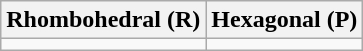<table class="wikitable floatright">
<tr>
<th>Rhombohedral (R)</th>
<th>Hexagonal (P)</th>
</tr>
<tr style="vertical-align:top;">
<td></td>
<td></td>
</tr>
</table>
